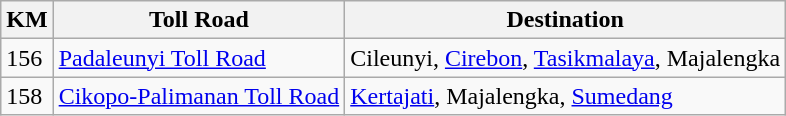<table class="wikitable">
<tr>
<th>KM</th>
<th>Toll Road</th>
<th>Destination</th>
</tr>
<tr>
<td>156</td>
<td><a href='#'>Padaleunyi Toll Road</a></td>
<td>Cileunyi, <a href='#'>Cirebon</a>, <a href='#'>Tasikmalaya</a>, Majalengka</td>
</tr>
<tr>
<td>158</td>
<td><a href='#'>Cikopo-Palimanan Toll Road</a></td>
<td><a href='#'>Kertajati</a>, Majalengka, <a href='#'>Sumedang</a></td>
</tr>
</table>
